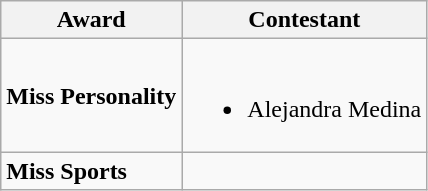<table class="wikitable">
<tr>
<th>Award</th>
<th>Contestant</th>
</tr>
<tr>
<td><strong>Miss Personality</strong></td>
<td><br><ul><li>Alejandra Medina</li></ul></td>
</tr>
<tr>
<td><strong>Miss Sports</strong></td>
<td></td>
</tr>
</table>
